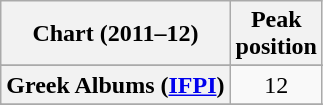<table class="wikitable sortable plainrowheaders" style="text-align:center;">
<tr>
<th>Chart (2011–12)</th>
<th>Peak<br>position</th>
</tr>
<tr>
</tr>
<tr>
</tr>
<tr>
</tr>
<tr>
</tr>
<tr>
</tr>
<tr>
</tr>
<tr>
</tr>
<tr>
</tr>
<tr>
</tr>
<tr>
</tr>
<tr>
</tr>
<tr>
<th scope="row">Greek Albums (<a href='#'>IFPI</a>)</th>
<td style="text-align:center;">12</td>
</tr>
<tr>
</tr>
<tr>
</tr>
<tr>
</tr>
<tr>
</tr>
<tr>
</tr>
<tr>
</tr>
<tr>
</tr>
<tr>
</tr>
<tr>
</tr>
<tr>
</tr>
<tr>
</tr>
<tr>
</tr>
<tr>
</tr>
<tr>
</tr>
<tr>
</tr>
<tr>
</tr>
<tr>
</tr>
</table>
